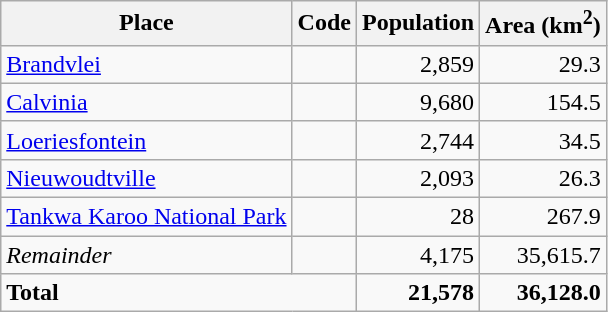<table class="wikitable sortable">
<tr>
<th>Place</th>
<th>Code</th>
<th>Population</th>
<th>Area (km<sup>2</sup>)</th>
</tr>
<tr>
<td><a href='#'>Brandvlei</a></td>
<td></td>
<td align=right>2,859</td>
<td align=right>29.3</td>
</tr>
<tr>
<td><a href='#'>Calvinia</a></td>
<td></td>
<td align=right>9,680</td>
<td align=right>154.5</td>
</tr>
<tr>
<td><a href='#'>Loeriesfontein</a></td>
<td></td>
<td align=right>2,744</td>
<td align=right>34.5</td>
</tr>
<tr>
<td><a href='#'>Nieuwoudtville</a></td>
<td></td>
<td align=right>2,093</td>
<td align=right>26.3</td>
</tr>
<tr>
<td><a href='#'>Tankwa Karoo National Park</a></td>
<td></td>
<td align=right>28</td>
<td align=right>267.9</td>
</tr>
<tr>
<td><em>Remainder</em></td>
<td></td>
<td align=right>4,175</td>
<td align=right>35,615.7</td>
</tr>
<tr>
<td colspan=2><strong>Total</strong></td>
<td align=right><strong>21,578</strong></td>
<td align=right><strong>36,128.0</strong></td>
</tr>
</table>
